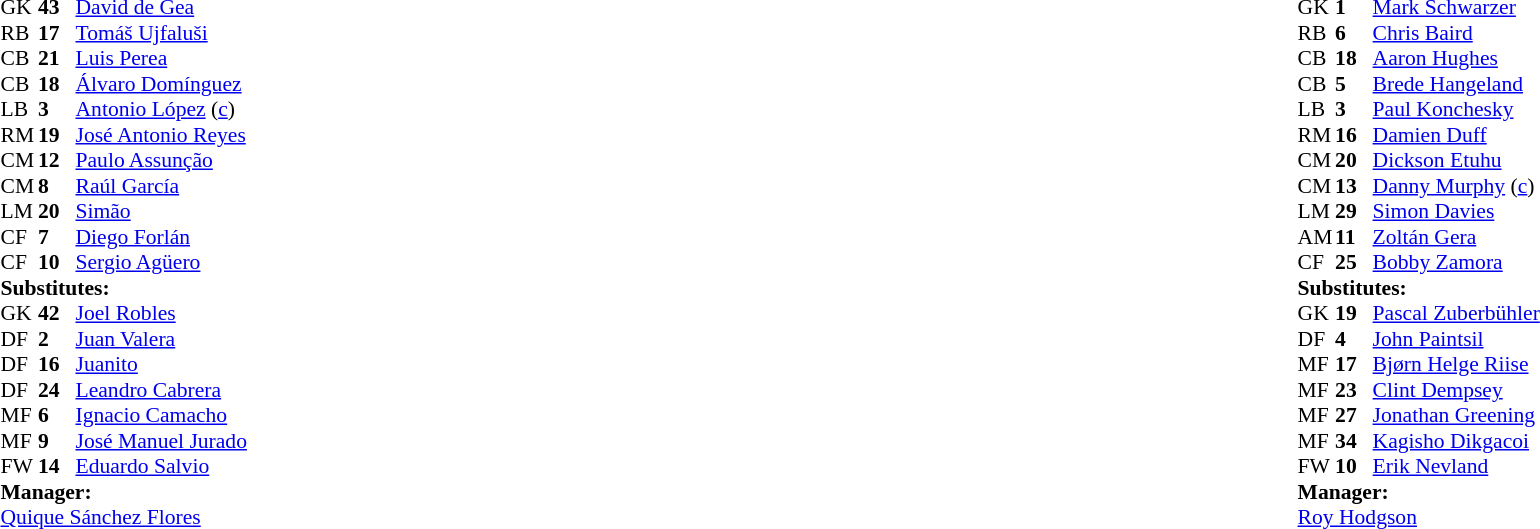<table width="100%">
<tr>
<td valign="top" width="50%"><br><table style="font-size: 90%" cellspacing="0" cellpadding="0">
<tr>
<th width=25></th>
<th width=25></th>
</tr>
<tr>
<td>GK</td>
<td><strong>43</strong></td>
<td> <a href='#'>David de Gea</a></td>
</tr>
<tr>
<td>RB</td>
<td><strong>17</strong></td>
<td> <a href='#'>Tomáš Ujfaluši</a></td>
</tr>
<tr>
<td>CB</td>
<td><strong>21</strong></td>
<td> <a href='#'>Luis Perea</a></td>
</tr>
<tr>
<td>CB</td>
<td><strong>18</strong></td>
<td> <a href='#'>Álvaro Domínguez</a></td>
</tr>
<tr>
<td>LB</td>
<td><strong>3</strong></td>
<td> <a href='#'>Antonio López</a> (<a href='#'>c</a>)</td>
</tr>
<tr>
<td>RM</td>
<td><strong>19</strong></td>
<td> <a href='#'>José Antonio Reyes</a></td>
<td></td>
<td></td>
</tr>
<tr>
<td>CM</td>
<td><strong>12</strong></td>
<td> <a href='#'>Paulo Assunção</a></td>
</tr>
<tr>
<td>CM</td>
<td><strong>8</strong></td>
<td> <a href='#'>Raúl García</a></td>
<td></td>
</tr>
<tr>
<td>LM</td>
<td><strong>20</strong></td>
<td> <a href='#'>Simão</a></td>
<td></td>
<td></td>
</tr>
<tr>
<td>CF</td>
<td><strong>7</strong></td>
<td> <a href='#'>Diego Forlán</a></td>
<td></td>
</tr>
<tr>
<td>CF</td>
<td><strong>10</strong></td>
<td> <a href='#'>Sergio Agüero</a></td>
<td></td>
<td></td>
</tr>
<tr>
<td colspan=3><strong>Substitutes:</strong></td>
</tr>
<tr>
<td>GK</td>
<td><strong>42</strong></td>
<td> <a href='#'>Joel Robles</a></td>
</tr>
<tr>
<td>DF</td>
<td><strong>2</strong></td>
<td> <a href='#'>Juan Valera</a></td>
<td></td>
<td></td>
</tr>
<tr>
<td>DF</td>
<td><strong>16</strong></td>
<td> <a href='#'>Juanito</a></td>
</tr>
<tr>
<td>DF</td>
<td><strong>24</strong></td>
<td> <a href='#'>Leandro Cabrera</a></td>
</tr>
<tr>
<td>MF</td>
<td><strong>6</strong></td>
<td> <a href='#'>Ignacio Camacho</a></td>
</tr>
<tr>
<td>MF</td>
<td><strong>9</strong></td>
<td> <a href='#'>José Manuel Jurado</a></td>
<td></td>
<td></td>
</tr>
<tr>
<td>FW</td>
<td><strong>14</strong></td>
<td> <a href='#'>Eduardo Salvio</a></td>
<td></td>
<td></td>
</tr>
<tr>
<td colspan=3><strong>Manager:</strong></td>
</tr>
<tr>
<td colspan=4> <a href='#'>Quique Sánchez Flores</a></td>
</tr>
</table>
</td>
<td valign="top"></td>
<td valign="top" width="50%"><br><table style="font-size: 90%" cellspacing="0" cellpadding="0" align=center>
<tr>
<th width=25></th>
<th width=25></th>
</tr>
<tr>
<td>GK</td>
<td><strong>1</strong></td>
<td> <a href='#'>Mark Schwarzer</a></td>
</tr>
<tr>
<td>RB</td>
<td><strong>6</strong></td>
<td> <a href='#'>Chris Baird</a></td>
</tr>
<tr>
<td>CB</td>
<td><strong>18</strong></td>
<td> <a href='#'>Aaron Hughes</a></td>
</tr>
<tr>
<td>CB</td>
<td><strong>5</strong></td>
<td> <a href='#'>Brede Hangeland</a></td>
<td></td>
</tr>
<tr>
<td>LB</td>
<td><strong>3</strong></td>
<td> <a href='#'>Paul Konchesky</a></td>
</tr>
<tr>
<td>RM</td>
<td><strong>16</strong></td>
<td> <a href='#'>Damien Duff</a></td>
<td></td>
<td></td>
</tr>
<tr>
<td>CM</td>
<td><strong>20</strong></td>
<td> <a href='#'>Dickson Etuhu</a></td>
</tr>
<tr>
<td>CM</td>
<td><strong>13</strong></td>
<td> <a href='#'>Danny Murphy</a> (<a href='#'>c</a>)</td>
<td></td>
<td></td>
</tr>
<tr>
<td>LM</td>
<td><strong>29</strong></td>
<td> <a href='#'>Simon Davies</a></td>
</tr>
<tr>
<td>AM</td>
<td><strong>11</strong></td>
<td> <a href='#'>Zoltán Gera</a></td>
</tr>
<tr>
<td>CF</td>
<td><strong>25</strong></td>
<td> <a href='#'>Bobby Zamora</a></td>
<td></td>
<td></td>
</tr>
<tr>
<td colspan=3><strong>Substitutes:</strong></td>
</tr>
<tr>
<td>GK</td>
<td><strong>19</strong></td>
<td> <a href='#'>Pascal Zuberbühler</a></td>
</tr>
<tr>
<td>DF</td>
<td><strong>4</strong></td>
<td> <a href='#'>John Paintsil</a></td>
</tr>
<tr>
<td>MF</td>
<td><strong>17</strong></td>
<td> <a href='#'>Bjørn Helge Riise</a></td>
</tr>
<tr>
<td>MF</td>
<td><strong>23</strong></td>
<td> <a href='#'>Clint Dempsey</a></td>
<td></td>
<td></td>
</tr>
<tr>
<td>MF</td>
<td><strong>27</strong></td>
<td> <a href='#'>Jonathan Greening</a></td>
<td></td>
<td></td>
</tr>
<tr>
<td>MF</td>
<td><strong>34</strong></td>
<td> <a href='#'>Kagisho Dikgacoi</a></td>
</tr>
<tr>
<td>FW</td>
<td><strong>10</strong></td>
<td> <a href='#'>Erik Nevland</a></td>
<td></td>
<td></td>
</tr>
<tr>
<td colspan=3><strong>Manager:</strong></td>
</tr>
<tr>
<td colspan=4> <a href='#'>Roy Hodgson</a></td>
</tr>
</table>
</td>
</tr>
</table>
